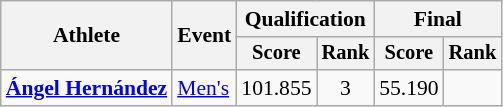<table class="wikitable" style="font-size:90%">
<tr>
<th rowspan=2>Athlete</th>
<th rowspan=2>Event</th>
<th colspan="2">Qualification</th>
<th colspan="2">Final</th>
</tr>
<tr style="font-size:95%">
<th>Score</th>
<th>Rank</th>
<th>Score</th>
<th>Rank</th>
</tr>
<tr align=center>
<td align=left><strong><a href='#'>Ángel Hernández</a></strong></td>
<td align=left><a href='#'>Men's</a></td>
<td>101.855</td>
<td>3</td>
<td>55.190</td>
<td></td>
</tr>
</table>
